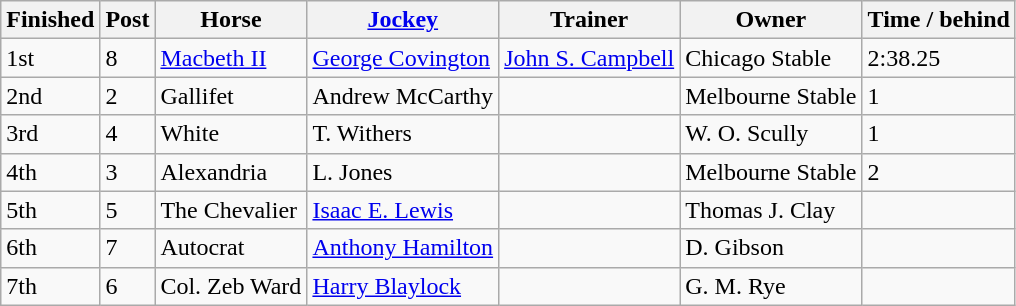<table class="wikitable">
<tr>
<th>Finished</th>
<th>Post</th>
<th>Horse</th>
<th><a href='#'>Jockey</a></th>
<th>Trainer</th>
<th>Owner</th>
<th>Time / behind</th>
</tr>
<tr>
<td>1st</td>
<td>8</td>
<td><a href='#'>Macbeth II</a></td>
<td><a href='#'>George Covington</a></td>
<td><a href='#'>John S. Campbell</a></td>
<td>Chicago Stable</td>
<td>2:38.25</td>
</tr>
<tr>
<td>2nd</td>
<td>2</td>
<td>Gallifet</td>
<td>Andrew McCarthy</td>
<td></td>
<td>Melbourne Stable</td>
<td>1</td>
</tr>
<tr>
<td>3rd</td>
<td>4</td>
<td>White</td>
<td>T. Withers</td>
<td></td>
<td>W. O. Scully</td>
<td>1</td>
</tr>
<tr>
<td>4th</td>
<td>3</td>
<td>Alexandria</td>
<td>L. Jones</td>
<td></td>
<td>Melbourne Stable</td>
<td>2</td>
</tr>
<tr>
<td>5th</td>
<td>5</td>
<td>The Chevalier</td>
<td><a href='#'>Isaac E. Lewis</a></td>
<td></td>
<td>Thomas J. Clay</td>
<td><span></span></td>
</tr>
<tr>
<td>6th</td>
<td>7</td>
<td>Autocrat</td>
<td><a href='#'>Anthony Hamilton</a></td>
<td></td>
<td>D. Gibson</td>
<td></td>
</tr>
<tr>
<td>7th</td>
<td>6</td>
<td>Col. Zeb Ward</td>
<td><a href='#'>Harry Blaylock</a></td>
<td></td>
<td>G. M. Rye</td>
<td></td>
</tr>
</table>
